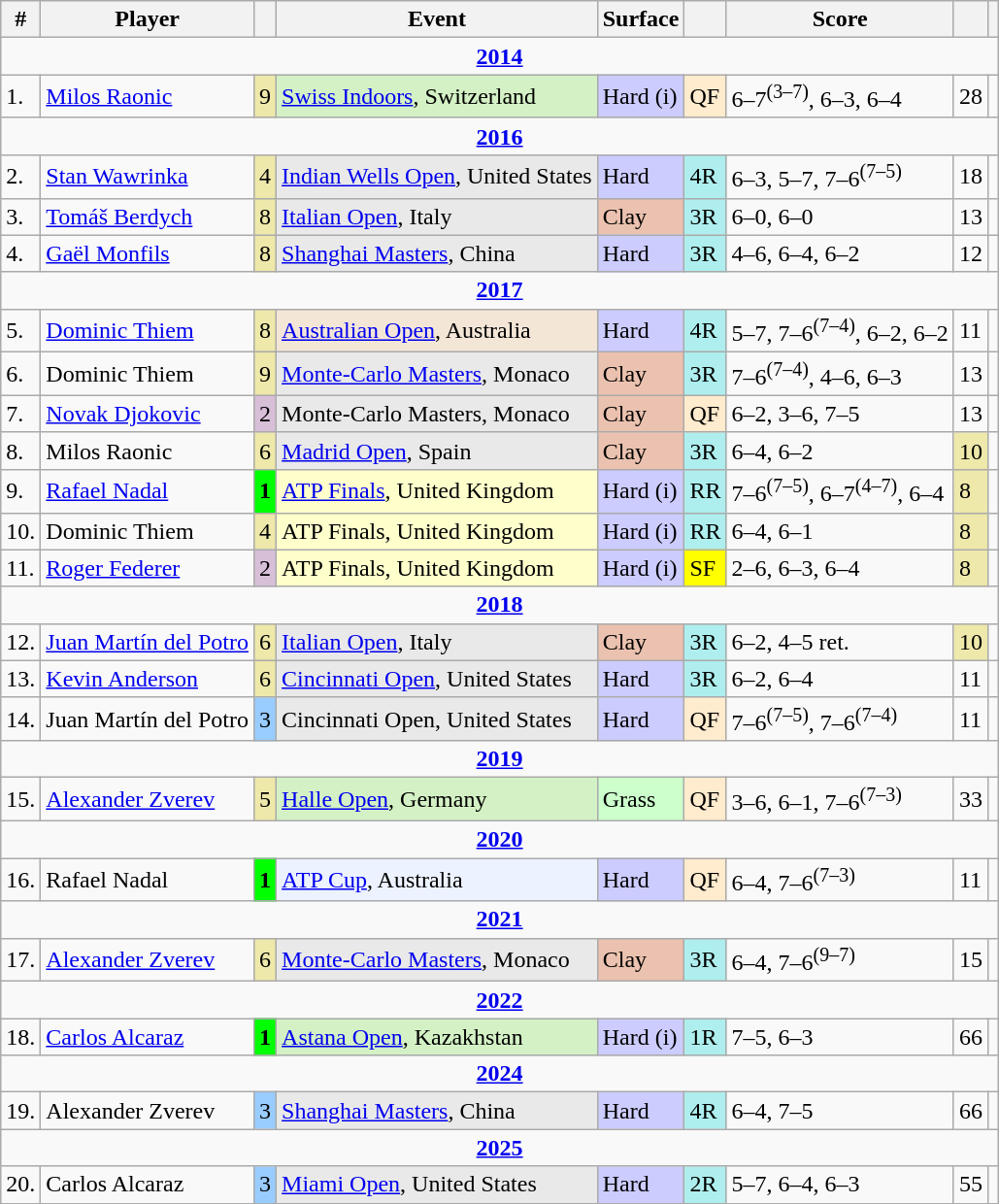<table class="sortable wikitable nowrap">
<tr>
<th class=unsortable>#</th>
<th>Player</th>
<th></th>
<th>Event</th>
<th>Surface</th>
<th></th>
<th class=unsortable>Score</th>
<th class=unsortable></th>
<th class=unsortable></th>
</tr>
<tr>
<td style=font-weight:bold;text-align:center colspan="9"><a href='#'>2014</a></td>
</tr>
<tr>
<td>1.</td>
<td> <a href='#'>Milos Raonic</a></td>
<td style=background:#eee8aa>9</td>
<td style=background:#d4f1c5><a href='#'>Swiss Indoors</a>, Switzerland</td>
<td style=background:#ccf>Hard (i)</td>
<td style=background:#ffebcd>QF</td>
<td>6–7<sup>(3–7)</sup>, 6–3, 6–4</td>
<td>28</td>
<td></td>
</tr>
<tr>
<td style=font-weight:bold;text-align:center colspan="9"><a href='#'>2016</a></td>
</tr>
<tr>
<td>2.</td>
<td> <a href='#'>Stan Wawrinka</a></td>
<td style=background:#eee8aa>4</td>
<td style=background:#e9e9e9><a href='#'>Indian Wells Open</a>, United States</td>
<td style=background:#ccf>Hard</td>
<td style=background:#afeeee>4R</td>
<td>6–3, 5–7, 7–6<sup>(7–5)</sup></td>
<td>18</td>
<td></td>
</tr>
<tr>
<td>3.</td>
<td> <a href='#'>Tomáš Berdych</a></td>
<td style=background:#eee8aa>8</td>
<td style=background:#e9e9e9><a href='#'>Italian Open</a>, Italy</td>
<td style=background:#ebc2af>Clay</td>
<td style=background:#afeeee>3R</td>
<td>6–0, 6–0</td>
<td>13</td>
<td></td>
</tr>
<tr>
<td>4.</td>
<td> <a href='#'>Gaël Monfils</a></td>
<td style=background:#eee8aa>8</td>
<td style=background:#e9e9e9><a href='#'>Shanghai Masters</a>, China</td>
<td style=background:#ccf>Hard</td>
<td style=background:#afeeee>3R</td>
<td>4–6, 6–4, 6–2</td>
<td>12</td>
<td></td>
</tr>
<tr>
<td style=font-weight:bold;text-align:center colspan="9"><a href='#'>2017</a></td>
</tr>
<tr>
<td>5.</td>
<td> <a href='#'>Dominic Thiem</a></td>
<td style=background:#eee8aa>8</td>
<td style=background:#f3e6d7><a href='#'>Australian Open</a>, Australia</td>
<td style=background:#ccf>Hard</td>
<td style=background:#afeeee>4R</td>
<td>5–7, 7–6<sup>(7–4)</sup>, 6–2, 6–2</td>
<td>11</td>
<td></td>
</tr>
<tr>
<td>6.</td>
<td> Dominic Thiem</td>
<td style=background:#eee8aa>9</td>
<td style=background:#e9e9e9><a href='#'>Monte-Carlo Masters</a>, Monaco</td>
<td style=background:#ebc2af>Clay</td>
<td style=background:#afeeee>3R</td>
<td>7–6<sup>(7–4)</sup>, 4–6, 6–3</td>
<td>13</td>
<td></td>
</tr>
<tr>
<td>7.</td>
<td> <a href='#'>Novak Djokovic</a></td>
<td style=background:thistle>2</td>
<td style=background:#e9e9e9>Monte-Carlo Masters, Monaco</td>
<td style=background:#ebc2af>Clay</td>
<td style=background:#ffebcd>QF</td>
<td>6–2, 3–6, 7–5</td>
<td>13</td>
<td></td>
</tr>
<tr>
<td>8.</td>
<td> Milos Raonic</td>
<td style=background:#eee8aa>6</td>
<td style=background:#e9e9e9><a href='#'>Madrid Open</a>, Spain</td>
<td style=background:#ebc2af>Clay</td>
<td style=background:#afeeee>3R</td>
<td>6–4, 6–2</td>
<td style=background:#eee8aa>10</td>
<td></td>
</tr>
<tr>
<td>9.</td>
<td> <a href='#'>Rafael Nadal</a></td>
<td bgcolor=lime><strong>1</strong></td>
<td style=background:#ffffcc><a href='#'>ATP Finals</a>, United Kingdom</td>
<td style=background:#ccccff>Hard (i)</td>
<td style=background:#afeeee>RR</td>
<td>7–6<sup>(7–5)</sup>, 6–7<sup>(4–7)</sup>, 6–4</td>
<td style=background:#eee8aa>8</td>
<td></td>
</tr>
<tr>
<td>10.</td>
<td> Dominic Thiem</td>
<td style=background:#eee8aa>4</td>
<td style=background:#ffffcc>ATP Finals, United Kingdom</td>
<td style=background:#ccccff>Hard (i)</td>
<td bgcolor=afeeee>RR</td>
<td>6–4, 6–1</td>
<td style=background:#eee8aa>8</td>
<td></td>
</tr>
<tr>
<td>11.</td>
<td> <a href='#'>Roger Federer</a></td>
<td style=background:thistle>2</td>
<td style=background:#ffffcc>ATP Finals, United Kingdom</td>
<td style=background:#ccccff>Hard (i)</td>
<td style=background:yellow>SF</td>
<td>2–6, 6–3, 6–4</td>
<td style=background:#eee8aa>8</td>
<td></td>
</tr>
<tr>
<td style=font-weight:bold;text-align:center colspan="9"><a href='#'>2018</a></td>
</tr>
<tr>
<td>12.</td>
<td> <a href='#'>Juan Martín del Potro</a></td>
<td style=background:#eee8aa>6</td>
<td style=background:#e9e9e9><a href='#'>Italian Open</a>, Italy</td>
<td style=background:#ebc2af>Clay</td>
<td style=background:#afeeee>3R</td>
<td>6–2, 4–5 ret.</td>
<td style=background:#eee8aa>10</td>
<td></td>
</tr>
<tr>
<td>13.</td>
<td> <a href='#'>Kevin Anderson</a></td>
<td style=background:#eee8aa>6</td>
<td style=background:#e9e9e9><a href='#'>Cincinnati Open</a>, United States</td>
<td style=background:#ccccff>Hard</td>
<td style=background:#afeeee>3R</td>
<td>6–2, 6–4</td>
<td>11</td>
<td></td>
</tr>
<tr>
<td>14.</td>
<td> Juan Martín del Potro</td>
<td style=background:#99ccff>3</td>
<td style=background:#e9e9e9>Cincinnati Open, United States</td>
<td style=background:#ccccff>Hard</td>
<td style=background:#ffebcd>QF</td>
<td>7–6<sup>(7–5)</sup>, 7–6<sup>(7–4)</sup></td>
<td>11</td>
<td></td>
</tr>
<tr>
<td style=font-weight:bold;text-align:center colspan="9"><a href='#'>2019</a></td>
</tr>
<tr>
<td>15.</td>
<td> <a href='#'>Alexander Zverev</a></td>
<td style=background:#eee8aa>5</td>
<td style=background:#d4f1c5><a href='#'>Halle Open</a>, Germany</td>
<td style=background:#ccffcc>Grass</td>
<td style=background:#ffebcd>QF</td>
<td>3–6, 6–1, 7–6<sup>(7–3)</sup></td>
<td>33</td>
<td></td>
</tr>
<tr>
<td style=font-weight:bold;text-align:center colspan="9"><a href='#'>2020</a></td>
</tr>
<tr>
<td>16.</td>
<td> Rafael Nadal</td>
<td bgcolor=lime><strong>1</strong></td>
<td style=background:#ecf2ff><a href='#'>ATP Cup</a>, Australia</td>
<td style=background:#ccccff>Hard</td>
<td style=background:#ffebcd>QF</td>
<td>6–4, 7–6<sup>(7–3)</sup></td>
<td>11</td>
<td></td>
</tr>
<tr>
<td style=font-weight:bold;text-align:center colspan="9"><a href='#'>2021</a></td>
</tr>
<tr>
<td>17.</td>
<td> <a href='#'>Alexander Zverev</a></td>
<td style=background:#eee8aa>6</td>
<td style=background:#e9e9e9><a href='#'>Monte-Carlo Masters</a>, Monaco</td>
<td style=background:#ebc2af>Clay</td>
<td style=background:#afeeee>3R</td>
<td>6–4, 7–6<sup>(9–7)</sup></td>
<td>15</td>
<td></td>
</tr>
<tr>
<td style=font-weight:bold;text-align:center colspan="9"><a href='#'>2022</a></td>
</tr>
<tr>
<td>18.</td>
<td> <a href='#'>Carlos Alcaraz</a></td>
<td bgcolor=lime><strong>1</strong></td>
<td style=background:#d4f1c5><a href='#'>Astana Open</a>, Kazakhstan</td>
<td style=background:#ccccff>Hard (i)</td>
<td style=background:#afeeee>1R</td>
<td>7–5, 6–3</td>
<td>66</td>
<td></td>
</tr>
<tr>
<td style=font-weight:bold;text-align:center colspan="9"><a href='#'>2024</a></td>
</tr>
<tr>
<td>19.</td>
<td> Alexander Zverev</td>
<td style=background:#99ccff>3</td>
<td style=background:#e9e9e9><a href='#'>Shanghai Masters</a>, China</td>
<td style=background:#ccccff>Hard</td>
<td style=background:#afeeee>4R</td>
<td>6–4, 7–5</td>
<td>66</td>
<td></td>
</tr>
<tr>
<td style=font-weight:bold;text-align:center colspan="9"><a href='#'>2025</a></td>
</tr>
<tr>
<td>20.</td>
<td> Carlos Alcaraz</td>
<td style=background:#99ccff>3</td>
<td style=background:#e9e9e9><a href='#'>Miami Open</a>, United States</td>
<td style=background:#ccccff>Hard</td>
<td style=background:#afeeee>2R</td>
<td>5–7, 6–4, 6–3</td>
<td>55</td>
<td></td>
</tr>
</table>
